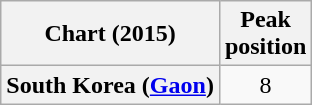<table class="wikitable plainrowheaders" style="text-align:center;">
<tr>
<th>Chart (2015)</th>
<th>Peak<br>position</th>
</tr>
<tr>
<th scope="row">South Korea (<a href='#'>Gaon</a>)</th>
<td>8</td>
</tr>
</table>
